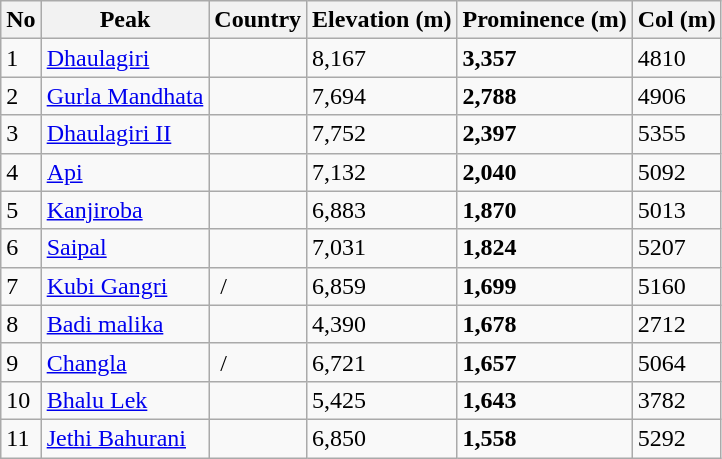<table class="wikitable sortable">
<tr>
<th>No</th>
<th>Peak</th>
<th>Country</th>
<th>Elevation (m)</th>
<th>Prominence (m)</th>
<th>Col (m)</th>
</tr>
<tr>
<td>1</td>
<td><a href='#'>Dhaulagiri</a></td>
<td></td>
<td>8,167</td>
<td><strong>3,357</strong></td>
<td>4810</td>
</tr>
<tr>
<td>2</td>
<td><a href='#'>Gurla Mandhata</a></td>
<td></td>
<td>7,694</td>
<td><strong>2,788</strong></td>
<td>4906</td>
</tr>
<tr>
<td>3</td>
<td><a href='#'>Dhaulagiri II</a></td>
<td></td>
<td>7,752</td>
<td><strong>2,397</strong></td>
<td>5355</td>
</tr>
<tr>
<td>4</td>
<td><a href='#'>Api</a></td>
<td></td>
<td>7,132</td>
<td><strong>2,040</strong></td>
<td>5092</td>
</tr>
<tr>
<td>5</td>
<td><a href='#'>Kanjiroba</a></td>
<td></td>
<td>6,883</td>
<td><strong>1,870</strong></td>
<td>5013</td>
</tr>
<tr>
<td>6</td>
<td><a href='#'>Saipal</a></td>
<td></td>
<td>7,031</td>
<td><strong>1,824</strong></td>
<td>5207</td>
</tr>
<tr>
<td>7</td>
<td><a href='#'>Kubi Gangri</a></td>
<td> / </td>
<td>6,859</td>
<td><strong>1,699</strong></td>
<td>5160</td>
</tr>
<tr>
<td>8</td>
<td><a href='#'>Badi malika</a></td>
<td></td>
<td>4,390</td>
<td><strong>1,678</strong></td>
<td>2712</td>
</tr>
<tr>
<td>9</td>
<td><a href='#'>Changla</a></td>
<td> / </td>
<td>6,721</td>
<td><strong>1,657</strong></td>
<td>5064</td>
</tr>
<tr>
<td>10</td>
<td><a href='#'>Bhalu Lek</a></td>
<td></td>
<td>5,425</td>
<td><strong>1,643</strong></td>
<td>3782</td>
</tr>
<tr>
<td>11</td>
<td><a href='#'>Jethi Bahurani</a></td>
<td></td>
<td>6,850</td>
<td><strong>1,558</strong></td>
<td>5292</td>
</tr>
</table>
